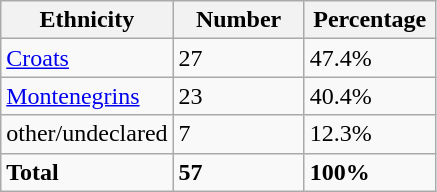<table class="wikitable">
<tr>
<th width="100px">Ethnicity</th>
<th width="80px">Number</th>
<th width="80px">Percentage</th>
</tr>
<tr>
<td><a href='#'>Croats</a></td>
<td>27</td>
<td>47.4%</td>
</tr>
<tr>
<td><a href='#'>Montenegrins</a></td>
<td>23</td>
<td>40.4%</td>
</tr>
<tr>
<td>other/undeclared</td>
<td>7</td>
<td>12.3%</td>
</tr>
<tr>
<td><strong>Total</strong></td>
<td><strong>57</strong></td>
<td><strong>100%</strong></td>
</tr>
</table>
